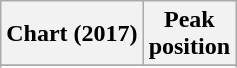<table class="wikitable sortable plainrowheaders">
<tr>
<th scope="col">Chart (2017)</th>
<th scope="col">Peak <br>position</th>
</tr>
<tr>
</tr>
<tr>
</tr>
</table>
